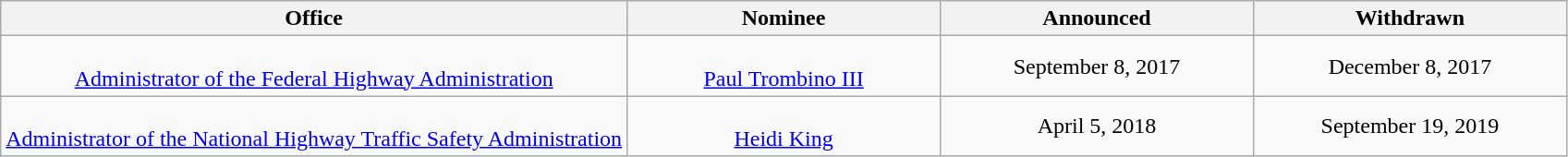<table class="wikitable sortable" style="text-align:center">
<tr>
<th style="width:40%;">Office</th>
<th style="width:20%;">Nominee</th>
<th style="width:20%;">Announced</th>
<th style="width:20%;">Withdrawn</th>
</tr>
<tr>
<td><br><a href='#'>Administrator of the Federal Highway Administration</a></td>
<td><br><a href='#'>Paul Trombino III</a></td>
<td>September 8, 2017</td>
<td>December 8, 2017</td>
</tr>
<tr>
<td><br><a href='#'>Administrator of the National Highway Traffic Safety Administration</a></td>
<td><br><a href='#'>Heidi King</a></td>
<td>April 5, 2018</td>
<td>September 19, 2019</td>
</tr>
</table>
